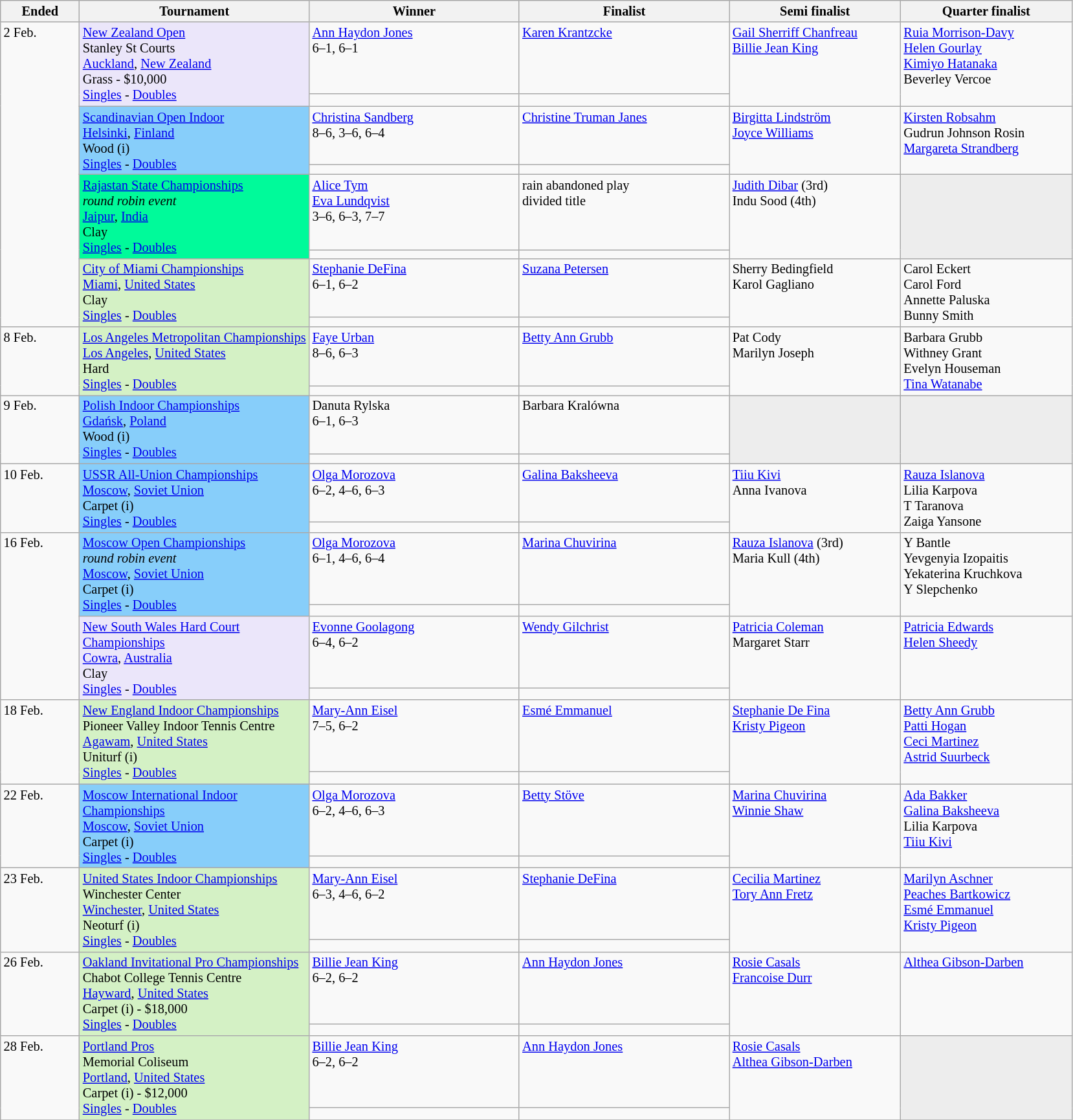<table class="wikitable" style="font-size:85%;">
<tr>
<th width="75">Ended</th>
<th width="230">Tournament</th>
<th width="210">Winner</th>
<th width="210">Finalist</th>
<th width="170">Semi finalist</th>
<th width="170">Quarter finalist</th>
</tr>
<tr valign=top>
<td rowspan=8>2 Feb.</td>
<td style="background:#ebe6fa;" rowspan=2><a href='#'>New Zealand Open</a> <br>Stanley St Courts<br><a href='#'>Auckland</a>, <a href='#'>New Zealand</a><br>Grass - $10,000<br><a href='#'>Singles</a> - <a href='#'>Doubles</a></td>
<td> <a href='#'>Ann Haydon Jones</a><br>6–1, 6–1</td>
<td> <a href='#'>Karen Krantzcke</a></td>
<td rowspan=2> <a href='#'>Gail Sherriff Chanfreau</a> <br>   <a href='#'>Billie Jean King</a></td>
<td rowspan=2> <a href='#'>Ruia Morrison-Davy</a><br> <a href='#'>Helen Gourlay</a><br> <a href='#'>Kimiyo Hatanaka</a><br> Beverley Vercoe</td>
</tr>
<tr valign=top>
<td></td>
<td></td>
</tr>
<tr valign=top>
<td style="background:#87CEFA;" rowspan=2><a href='#'>Scandinavian Open Indoor</a><br><a href='#'>Helsinki</a>, <a href='#'>Finland</a><br>Wood (i)<br><a href='#'>Singles</a> - <a href='#'>Doubles</a></td>
<td> <a href='#'>Christina Sandberg</a><br>8–6, 3–6, 6–4</td>
<td> <a href='#'>Christine Truman Janes</a></td>
<td rowspan=2>  <a href='#'>Birgitta Lindström</a> <br>  <a href='#'>Joyce Williams</a></td>
<td rowspan=2> <a href='#'>Kirsten Robsahm</a><br> Gudrun Johnson Rosin<br> <a href='#'>Margareta Strandberg</a></td>
</tr>
<tr valign=top>
<td></td>
<td></td>
</tr>
<tr valign=top>
<td style="background:#00FA9A;" rowspan=2><a href='#'>Rajastan State Championships</a><br><em>round robin event</em><br><a href='#'>Jaipur</a>, <a href='#'>India</a><br>Clay<br><a href='#'>Singles</a> - <a href='#'>Doubles</a></td>
<td> <a href='#'>Alice Tym</a><br> <a href='#'>Eva Lundqvist</a> <br>3–6, 6–3, 7–7</td>
<td>rain abandoned play<br>divided title</td>
<td rowspan=2>  <a href='#'>Judith Dibar</a> (3rd)<br>  Indu Sood (4th)</td>
<td style="background:#ededed;" rowspan=2></td>
</tr>
<tr valign=top>
<td></td>
<td></td>
</tr>
<tr valign=top>
<td style="background:#D4F1C5;"  rowspan=2><a href='#'>City of Miami Championships</a><br><a href='#'>Miami</a>, <a href='#'>United States</a><br>Clay<br><a href='#'>Singles</a> - <a href='#'>Doubles</a></td>
<td> <a href='#'>Stephanie DeFina</a> <br>6–1, 6–2</td>
<td>  <a href='#'>Suzana Petersen</a></td>
<td rowspan=2> Sherry Bedingfield <br> Karol Gagliano</td>
<td rowspan=2>  Carol Eckert<br> Carol Ford <br> Annette Paluska <br> Bunny Smith</td>
</tr>
<tr valign=top>
<td></td>
<td></td>
</tr>
<tr valign=top>
<td rowspan=2>8 Feb.</td>
<td style="background:#D4F1C5;"  rowspan=2><a href='#'>Los Angeles Metropolitan Championships</a><br><a href='#'>Los Angeles</a>, <a href='#'>United States</a><br>Hard<br><a href='#'>Singles</a> - <a href='#'>Doubles</a></td>
<td> <a href='#'>Faye Urban</a> <br>8–6, 6–3</td>
<td>  <a href='#'>Betty Ann Grubb</a></td>
<td rowspan=2> Pat Cody<br> Marilyn Joseph</td>
<td rowspan=2> Barbara Grubb<br> Withney Grant<br> Evelyn Houseman <br> <a href='#'>Tina Watanabe</a></td>
</tr>
<tr valign=top>
<td></td>
<td></td>
</tr>
<tr valign=top>
<td rowspan=2>9 Feb.</td>
<td style="background:#87CEFA;" rowspan=2><a href='#'>Polish Indoor Championships</a><br><a href='#'>Gdańsk</a>, <a href='#'>Poland</a><br>Wood (i)<br><a href='#'>Singles</a> - <a href='#'>Doubles</a></td>
<td> Danuta Rylska<br>6–1, 6–3</td>
<td> Barbara Kralówna</td>
<td style="background:#ededed;" rowspan=2></td>
<td style="background:#ededed;" rowspan=2></td>
</tr>
<tr valign=top>
<td></td>
<td></td>
</tr>
<tr valign=top>
<td rowspan=2>10 Feb.</td>
<td style="background:#87CEFA;" rowspan=2><a href='#'>USSR All-Union Championships</a><br><a href='#'>Moscow</a>, <a href='#'>Soviet Union</a><br>Carpet (i)<br><a href='#'>Singles</a> - <a href='#'>Doubles</a></td>
<td>  <a href='#'>Olga Morozova</a><br>6–2, 4–6, 6–3</td>
<td> <a href='#'>Galina Baksheeva</a></td>
<td rowspan=2> <a href='#'>Tiiu Kivi</a><br>  Anna Ivanova</td>
<td rowspan=2> <a href='#'>Rauza Islanova</a><br> Lilia Karpova<br> T Taranova <br> Zaiga Yansone</td>
</tr>
<tr valign=top>
<td></td>
<td></td>
</tr>
<tr valign=top>
<td rowspan=4>16 Feb.</td>
<td style="background:#87CEFA;" rowspan=2><a href='#'>Moscow Open Championships</a><br><em>round robin event</em><br><a href='#'>Moscow</a>, <a href='#'>Soviet Union</a><br>Carpet (i)<br><a href='#'>Singles</a> - <a href='#'>Doubles</a></td>
<td>  <a href='#'>Olga Morozova</a><br>6–1, 4–6, 6–4</td>
<td> <a href='#'>Marina Chuvirina</a></td>
<td rowspan=2> <a href='#'>Rauza Islanova</a> (3rd)<br>  Maria Kull (4th)</td>
<td rowspan=2> Y Bantle<br> Yevgenyia Izopaitis<br> Yekaterina Kruchkova <br> Y Slepchenko</td>
</tr>
<tr valign=top>
<td></td>
<td></td>
</tr>
<tr valign=top>
<td style="background:#ebe6fa;" rowspan=2><a href='#'>New South Wales Hard Court Championships</a> <br><a href='#'>Cowra</a>, <a href='#'>Australia</a><br>Clay<br><a href='#'>Singles</a> - <a href='#'>Doubles</a></td>
<td> <a href='#'>Evonne Goolagong</a><br>6–4, 6–2</td>
<td>  <a href='#'>Wendy Gilchrist</a></td>
<td rowspan=2> <a href='#'>Patricia Coleman</a> <br> Margaret Starr</td>
<td rowspan=2> <a href='#'>Patricia Edwards</a><br> <a href='#'>Helen Sheedy</a></td>
</tr>
<tr valign=top>
<td></td>
<td></td>
</tr>
<tr valign=top>
<td rowspan=2>18 Feb.</td>
<td style="background:#D4F1C5;"  rowspan=2><a href='#'>New England Indoor Championships</a><br>Pioneer Valley Indoor Tennis Centre<br><a href='#'>Agawam</a>, <a href='#'>United States</a><br>Uniturf (i)<br><a href='#'>Singles</a> - <a href='#'>Doubles</a></td>
<td> <a href='#'>Mary-Ann Eisel</a>  <br>7–5, 6–2</td>
<td> <a href='#'>Esmé Emmanuel</a></td>
<td rowspan=2>  <a href='#'>Stephanie De Fina</a> <br> <a href='#'>Kristy Pigeon</a></td>
<td rowspan=2> <a href='#'>Betty Ann Grubb</a><br> <a href='#'>Patti Hogan</a><br> <a href='#'>Ceci Martinez</a> <br> <a href='#'>Astrid Suurbeck</a></td>
</tr>
<tr valign=top>
<td></td>
<td></td>
</tr>
<tr valign=top>
<td rowspan=2>22 Feb.</td>
<td style="background:#87CEFA;" rowspan=2><a href='#'>Moscow International Indoor Championships</a><br><a href='#'>Moscow</a>, <a href='#'>Soviet Union</a><br>Carpet (i)<br><a href='#'>Singles</a> - <a href='#'>Doubles</a></td>
<td>  <a href='#'>Olga Morozova</a><br>6–2, 4–6, 6–3</td>
<td> <a href='#'>Betty Stöve</a></td>
<td rowspan=2> <a href='#'>Marina Chuvirina</a><br>  <a href='#'>Winnie Shaw</a></td>
<td rowspan=2> <a href='#'>Ada Bakker</a><br> <a href='#'>Galina Baksheeva</a><br> Lilia Karpova  <br> <a href='#'>Tiiu Kivi</a></td>
</tr>
<tr valign=top>
<td></td>
<td></td>
</tr>
<tr valign=top>
<td rowspan=2>23 Feb.</td>
<td style="background:#D4F1C5;"  rowspan=2><a href='#'>United States Indoor Championships</a><br>Winchester Center<br><a href='#'>Winchester</a>, <a href='#'>United States</a><br>Neoturf (i)<br><a href='#'>Singles</a> - <a href='#'>Doubles</a></td>
<td> <a href='#'>Mary-Ann Eisel</a> <br>6–3, 4–6, 6–2</td>
<td> <a href='#'>Stephanie DeFina</a></td>
<td rowspan=2> <a href='#'>Cecilia Martinez</a> <br> <a href='#'>Tory Ann Fretz</a></td>
<td rowspan=2>  <a href='#'>Marilyn Aschner</a> <br> <a href='#'>Peaches Bartkowicz</a>  <br> <a href='#'>Esmé Emmanuel</a><br> <a href='#'>Kristy Pigeon</a></td>
</tr>
<tr valign=top>
<td></td>
<td></td>
</tr>
<tr valign=top>
<td rowspan=2>26 Feb.</td>
<td style="background:#D4F1C5;"  rowspan=2><a href='#'>Oakland Invitational Pro Championships</a><br>Chabot College Tennis Centre<br><a href='#'>Hayward</a>, <a href='#'>United States</a><br>Carpet (i) - $18,000 <br><a href='#'>Singles</a> - <a href='#'>Doubles</a></td>
<td> <a href='#'>Billie Jean King</a><br>6–2, 6–2</td>
<td> <a href='#'>Ann Haydon Jones</a></td>
<td rowspan=2> <a href='#'>Rosie Casals</a> <br> <a href='#'>Francoise Durr</a></td>
<td rowspan=2> <a href='#'>Althea Gibson-Darben</a></td>
</tr>
<tr valign=top>
<td></td>
<td></td>
</tr>
<tr valign=top>
<td rowspan=2>28 Feb.</td>
<td style="background:#D4F1C5;"  rowspan=2><a href='#'>Portland Pros</a><br>Memorial Coliseum<br> <a href='#'>Portland</a>, <a href='#'>United States</a><br>Carpet (i) - $12,000 <br><a href='#'>Singles</a> - <a href='#'>Doubles</a></td>
<td> <a href='#'>Billie Jean King</a><br>6–2, 6–2</td>
<td> <a href='#'>Ann Haydon Jones</a></td>
<td rowspan=2> <a href='#'>Rosie Casals</a> <br> <a href='#'>Althea Gibson-Darben</a></td>
<td style="background:#ededed;" rowspan=2></td>
</tr>
<tr valign=top>
<td></td>
<td></td>
</tr>
<tr valign=top>
</tr>
</table>
